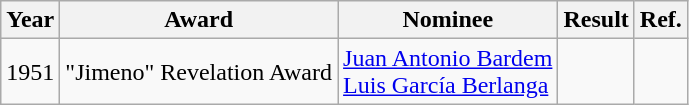<table class = "wikitable sortable">
<tr>
<th>Year</th>
<th>Award</th>
<th>Nominee</th>
<th>Result</th>
<th>Ref.</th>
</tr>
<tr>
<td>1951</td>
<td>"Jimeno" Revelation Award</td>
<td><a href='#'>Juan Antonio Bardem</a><br><a href='#'>Luis García Berlanga</a></td>
<td></td>
<td></td>
</tr>
</table>
